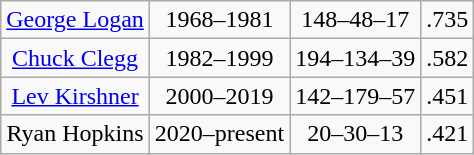<table class= wikitable style="text-align: center;">
<tr>
<td><a href='#'>George Logan</a></td>
<td>1968–1981</td>
<td>148–48–17</td>
<td>.735</td>
</tr>
<tr>
<td><a href='#'>Chuck Clegg</a></td>
<td>1982–1999</td>
<td>194–134–39</td>
<td>.582</td>
</tr>
<tr>
<td><a href='#'>Lev Kirshner</a></td>
<td>2000–2019</td>
<td>142–179–57</td>
<td>.451</td>
</tr>
<tr>
<td>Ryan Hopkins</td>
<td>2020–present</td>
<td>20–30–13</td>
<td>.421</td>
</tr>
</table>
